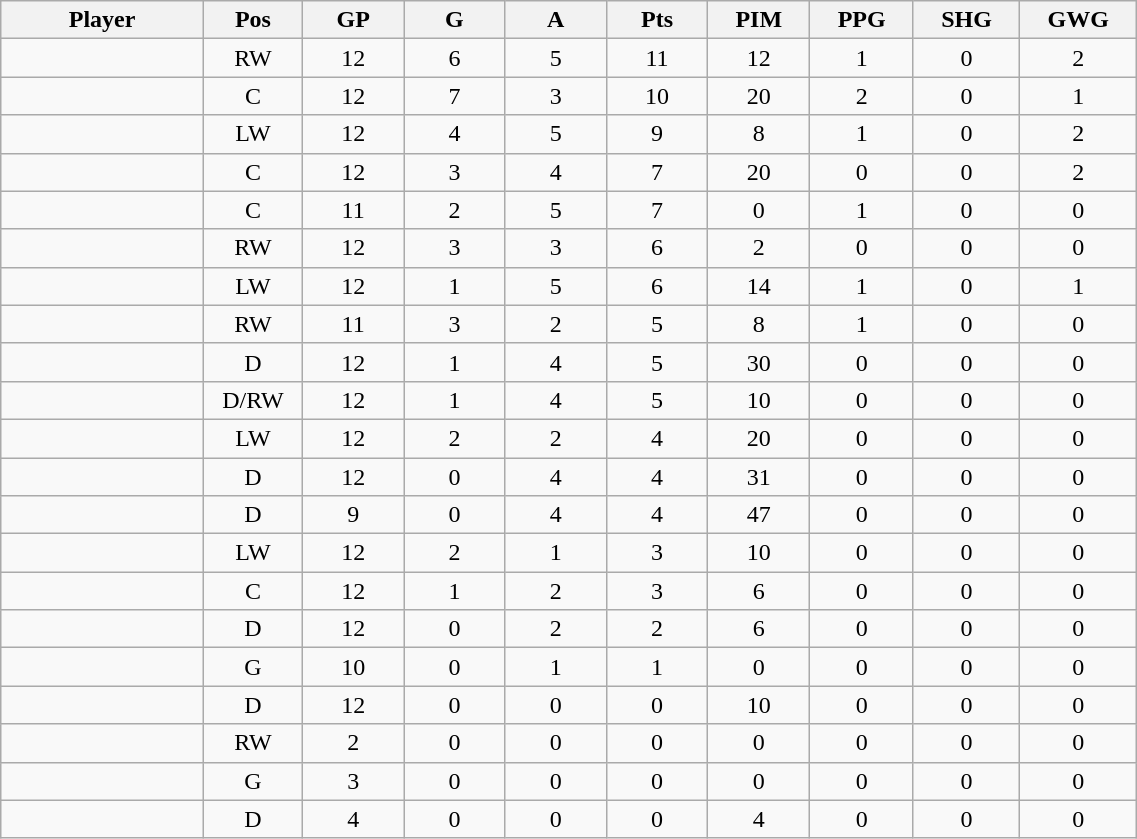<table class="wikitable sortable" width="60%">
<tr ALIGN="center">
<th bgcolor="#DDDDFF" width="10%">Player</th>
<th bgcolor="#DDDDFF" width="3%" title="Position">Pos</th>
<th bgcolor="#DDDDFF" width="5%" title="Games played">GP</th>
<th bgcolor="#DDDDFF" width="5%" title="Goals">G</th>
<th bgcolor="#DDDDFF" width="5%" title="Assists">A</th>
<th bgcolor="#DDDDFF" width="5%" title="Points">Pts</th>
<th bgcolor="#DDDDFF" width="5%" title="Penalties in Minutes">PIM</th>
<th bgcolor="#DDDDFF" width="5%" title="Power play goals">PPG</th>
<th bgcolor="#DDDDFF" width="5%" title="Short-handed goals">SHG</th>
<th bgcolor="#DDDDFF" width="5%" title="Game-winning goals">GWG</th>
</tr>
<tr align="center">
<td align="right"></td>
<td>RW</td>
<td>12</td>
<td>6</td>
<td>5</td>
<td>11</td>
<td>12</td>
<td>1</td>
<td>0</td>
<td>2</td>
</tr>
<tr align="center">
<td align="right"></td>
<td>C</td>
<td>12</td>
<td>7</td>
<td>3</td>
<td>10</td>
<td>20</td>
<td>2</td>
<td>0</td>
<td>1</td>
</tr>
<tr align="center">
<td align="right"></td>
<td>LW</td>
<td>12</td>
<td>4</td>
<td>5</td>
<td>9</td>
<td>8</td>
<td>1</td>
<td>0</td>
<td>2</td>
</tr>
<tr align="center">
<td align="right"></td>
<td>C</td>
<td>12</td>
<td>3</td>
<td>4</td>
<td>7</td>
<td>20</td>
<td>0</td>
<td>0</td>
<td>2</td>
</tr>
<tr align="center">
<td align="right"></td>
<td>C</td>
<td>11</td>
<td>2</td>
<td>5</td>
<td>7</td>
<td>0</td>
<td>1</td>
<td>0</td>
<td>0</td>
</tr>
<tr align="center">
<td align="right"></td>
<td>RW</td>
<td>12</td>
<td>3</td>
<td>3</td>
<td>6</td>
<td>2</td>
<td>0</td>
<td>0</td>
<td>0</td>
</tr>
<tr align="center">
<td align="right"></td>
<td>LW</td>
<td>12</td>
<td>1</td>
<td>5</td>
<td>6</td>
<td>14</td>
<td>1</td>
<td>0</td>
<td>1</td>
</tr>
<tr align="center">
<td align="right"></td>
<td>RW</td>
<td>11</td>
<td>3</td>
<td>2</td>
<td>5</td>
<td>8</td>
<td>1</td>
<td>0</td>
<td>0</td>
</tr>
<tr align="center">
<td align="right"></td>
<td>D</td>
<td>12</td>
<td>1</td>
<td>4</td>
<td>5</td>
<td>30</td>
<td>0</td>
<td>0</td>
<td>0</td>
</tr>
<tr align="center">
<td align="right"></td>
<td>D/RW</td>
<td>12</td>
<td>1</td>
<td>4</td>
<td>5</td>
<td>10</td>
<td>0</td>
<td>0</td>
<td>0</td>
</tr>
<tr align="center">
<td align="right"></td>
<td>LW</td>
<td>12</td>
<td>2</td>
<td>2</td>
<td>4</td>
<td>20</td>
<td>0</td>
<td>0</td>
<td>0</td>
</tr>
<tr align="center">
<td align="right"></td>
<td>D</td>
<td>12</td>
<td>0</td>
<td>4</td>
<td>4</td>
<td>31</td>
<td>0</td>
<td>0</td>
<td>0</td>
</tr>
<tr align="center">
<td align="right"></td>
<td>D</td>
<td>9</td>
<td>0</td>
<td>4</td>
<td>4</td>
<td>47</td>
<td>0</td>
<td>0</td>
<td>0</td>
</tr>
<tr align="center">
<td align="right"></td>
<td>LW</td>
<td>12</td>
<td>2</td>
<td>1</td>
<td>3</td>
<td>10</td>
<td>0</td>
<td>0</td>
<td>0</td>
</tr>
<tr align="center">
<td align="right"></td>
<td>C</td>
<td>12</td>
<td>1</td>
<td>2</td>
<td>3</td>
<td>6</td>
<td>0</td>
<td>0</td>
<td>0</td>
</tr>
<tr align="center">
<td align="right"></td>
<td>D</td>
<td>12</td>
<td>0</td>
<td>2</td>
<td>2</td>
<td>6</td>
<td>0</td>
<td>0</td>
<td>0</td>
</tr>
<tr align="center">
<td align="right"></td>
<td>G</td>
<td>10</td>
<td>0</td>
<td>1</td>
<td>1</td>
<td>0</td>
<td>0</td>
<td>0</td>
<td>0</td>
</tr>
<tr align="center">
<td align="right"></td>
<td>D</td>
<td>12</td>
<td>0</td>
<td>0</td>
<td>0</td>
<td>10</td>
<td>0</td>
<td>0</td>
<td>0</td>
</tr>
<tr align="center">
<td align="right"></td>
<td>RW</td>
<td>2</td>
<td>0</td>
<td>0</td>
<td>0</td>
<td>0</td>
<td>0</td>
<td>0</td>
<td>0</td>
</tr>
<tr align="center">
<td align="right"></td>
<td>G</td>
<td>3</td>
<td>0</td>
<td>0</td>
<td>0</td>
<td>0</td>
<td>0</td>
<td>0</td>
<td>0</td>
</tr>
<tr align="center">
<td align="right"></td>
<td>D</td>
<td>4</td>
<td>0</td>
<td>0</td>
<td>0</td>
<td>4</td>
<td>0</td>
<td>0</td>
<td>0</td>
</tr>
</table>
